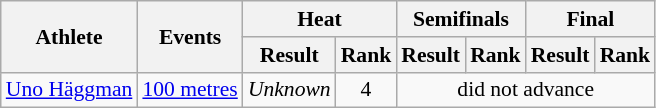<table class=wikitable style="font-size:90%">
<tr>
<th rowspan="2">Athlete</th>
<th rowspan="2">Events</th>
<th colspan="2">Heat</th>
<th colspan="2">Semifinals</th>
<th colspan="2">Final</th>
</tr>
<tr>
<th>Result</th>
<th>Rank</th>
<th>Result</th>
<th>Rank</th>
<th>Result</th>
<th>Rank</th>
</tr>
<tr>
<td><a href='#'>Uno Häggman</a></td>
<td><a href='#'>100 metres</a></td>
<td align="center"><em>Unknown</em></td>
<td align="center">4</td>
<td align="center" colspan=4>did not advance</td>
</tr>
</table>
